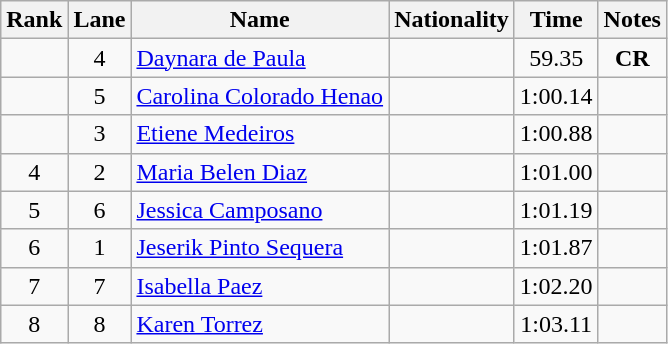<table class="wikitable sortable" style="text-align:center">
<tr>
<th>Rank</th>
<th>Lane</th>
<th>Name</th>
<th>Nationality</th>
<th>Time</th>
<th>Notes</th>
</tr>
<tr>
<td></td>
<td>4</td>
<td align=left><a href='#'>Daynara de Paula</a></td>
<td align=left></td>
<td>59.35</td>
<td><strong>CR</strong></td>
</tr>
<tr>
<td></td>
<td>5</td>
<td align=left><a href='#'>Carolina Colorado Henao</a></td>
<td align=left></td>
<td>1:00.14</td>
<td></td>
</tr>
<tr>
<td></td>
<td>3</td>
<td align=left><a href='#'>Etiene Medeiros</a></td>
<td align=left></td>
<td>1:00.88</td>
<td></td>
</tr>
<tr>
<td>4</td>
<td>2</td>
<td align=left><a href='#'>Maria Belen Diaz</a></td>
<td align=left></td>
<td>1:01.00</td>
<td></td>
</tr>
<tr>
<td>5</td>
<td>6</td>
<td align=left><a href='#'>Jessica Camposano</a></td>
<td align=left></td>
<td>1:01.19</td>
<td></td>
</tr>
<tr>
<td>6</td>
<td>1</td>
<td align=left><a href='#'>Jeserik Pinto Sequera</a></td>
<td align=left></td>
<td>1:01.87</td>
<td></td>
</tr>
<tr>
<td>7</td>
<td>7</td>
<td align=left><a href='#'>Isabella Paez</a></td>
<td align=left></td>
<td>1:02.20</td>
<td></td>
</tr>
<tr>
<td>8</td>
<td>8</td>
<td align=left><a href='#'>Karen Torrez</a></td>
<td align=left></td>
<td>1:03.11</td>
<td></td>
</tr>
</table>
